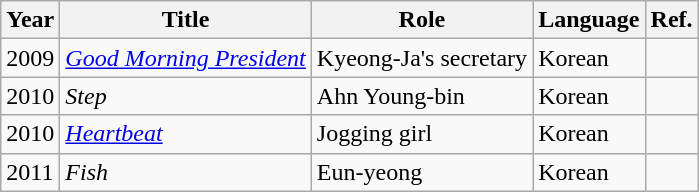<table class="wikitable">
<tr>
<th>Year</th>
<th>Title</th>
<th>Role</th>
<th>Language</th>
<th>Ref.</th>
</tr>
<tr>
<td>2009</td>
<td><em><a href='#'>Good Morning President</a></em></td>
<td>Kyeong-Ja's secretary</td>
<td>Korean</td>
<td></td>
</tr>
<tr>
<td>2010</td>
<td><em>Step</em></td>
<td>Ahn Young-bin</td>
<td>Korean</td>
<td></td>
</tr>
<tr>
<td>2010</td>
<td><em><a href='#'>Heartbeat</a></em></td>
<td>Jogging girl</td>
<td>Korean</td>
<td></td>
</tr>
<tr>
<td>2011</td>
<td><em>Fish</em></td>
<td>Eun-yeong</td>
<td>Korean</td>
<td></td>
</tr>
</table>
